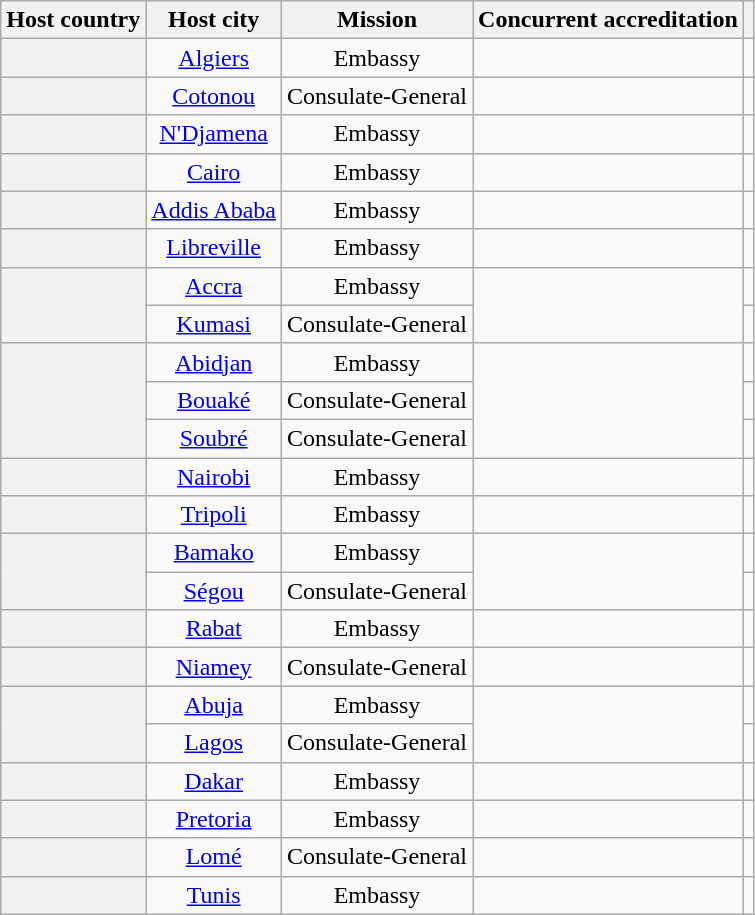<table class="wikitable plainrowheaders" style="text-align:center;">
<tr>
<th scope="col">Host country</th>
<th scope="col">Host city</th>
<th scope="col">Mission</th>
<th scope="col">Concurrent accreditation</th>
<th scope="col"></th>
</tr>
<tr>
<th scope="row"></th>
<td><a href='#'>Algiers</a></td>
<td>Embassy</td>
<td></td>
<td></td>
</tr>
<tr>
<th scope="row"></th>
<td><a href='#'>Cotonou</a></td>
<td>Consulate-General</td>
<td></td>
<td></td>
</tr>
<tr>
<th scope="row"></th>
<td><a href='#'>N'Djamena</a></td>
<td>Embassy</td>
<td></td>
<td></td>
</tr>
<tr>
<th scope="row"></th>
<td><a href='#'>Cairo</a></td>
<td>Embassy</td>
<td></td>
<td></td>
</tr>
<tr>
<th scope="row"></th>
<td><a href='#'>Addis Ababa</a></td>
<td>Embassy</td>
<td></td>
<td></td>
</tr>
<tr>
<th scope="row"></th>
<td><a href='#'>Libreville</a></td>
<td>Embassy</td>
<td></td>
<td></td>
</tr>
<tr>
<th scope="row" rowspan="2"></th>
<td><a href='#'>Accra</a></td>
<td>Embassy</td>
<td rowspan="2"></td>
<td></td>
</tr>
<tr>
<td><a href='#'>Kumasi</a></td>
<td>Consulate-General</td>
<td></td>
</tr>
<tr>
<th scope="row" rowspan="3"></th>
<td><a href='#'>Abidjan</a></td>
<td>Embassy</td>
<td rowspan="3"></td>
<td></td>
</tr>
<tr>
<td><a href='#'>Bouaké</a></td>
<td>Consulate-General</td>
<td></td>
</tr>
<tr>
<td><a href='#'>Soubré</a></td>
<td>Consulate-General</td>
<td></td>
</tr>
<tr>
<th scope="row"></th>
<td><a href='#'>Nairobi</a></td>
<td>Embassy</td>
<td></td>
<td></td>
</tr>
<tr>
<th scope="row"></th>
<td><a href='#'>Tripoli</a></td>
<td>Embassy</td>
<td></td>
<td></td>
</tr>
<tr>
<th scope="row" rowspan="2"></th>
<td><a href='#'>Bamako</a></td>
<td>Embassy</td>
<td rowspan="2"></td>
<td></td>
</tr>
<tr>
<td><a href='#'>Ségou</a></td>
<td>Consulate-General</td>
<td></td>
</tr>
<tr>
<th scope="row"></th>
<td><a href='#'>Rabat</a></td>
<td>Embassy</td>
<td></td>
<td></td>
</tr>
<tr>
<th scope="row"></th>
<td><a href='#'>Niamey</a></td>
<td>Consulate-General</td>
<td></td>
<td></td>
</tr>
<tr>
<th scope="row" rowspan="2"></th>
<td><a href='#'>Abuja</a></td>
<td>Embassy</td>
<td rowspan="2"></td>
<td></td>
</tr>
<tr>
<td><a href='#'>Lagos</a></td>
<td>Consulate-General</td>
<td></td>
</tr>
<tr>
<th scope="row"></th>
<td><a href='#'>Dakar</a></td>
<td>Embassy</td>
<td></td>
<td></td>
</tr>
<tr>
<th scope="row"></th>
<td><a href='#'>Pretoria</a></td>
<td>Embassy</td>
<td></td>
<td></td>
</tr>
<tr>
<th scope="row"></th>
<td><a href='#'>Lomé</a></td>
<td>Consulate-General</td>
<td></td>
<td></td>
</tr>
<tr>
<th scope="row"></th>
<td><a href='#'>Tunis</a></td>
<td>Embassy</td>
<td></td>
<td></td>
</tr>
</table>
